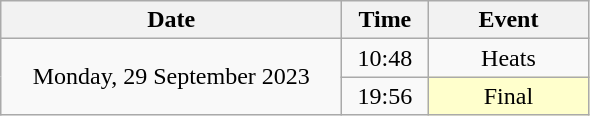<table class = "wikitable" style="text-align:center;">
<tr>
<th width=220>Date</th>
<th width=50>Time</th>
<th width=100>Event</th>
</tr>
<tr>
<td rowspan=2>Monday, 29 September 2023</td>
<td>10:48</td>
<td>Heats</td>
</tr>
<tr>
<td>19:56</td>
<td bgcolor=ffffcc>Final</td>
</tr>
</table>
